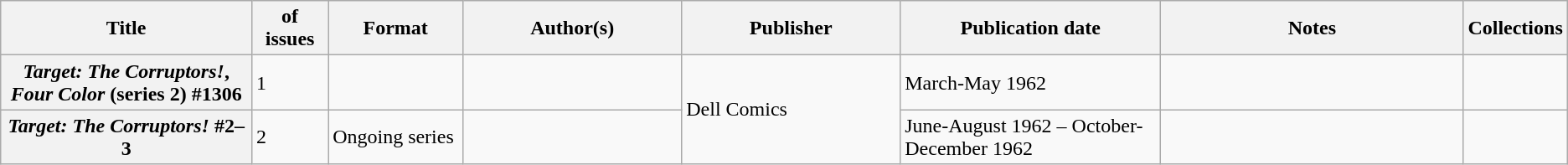<table class="wikitable">
<tr>
<th>Title</th>
<th style="width:40pt"> of issues</th>
<th style="width:75pt">Format</th>
<th style="width:125pt">Author(s)</th>
<th style="width:125pt">Publisher</th>
<th style="width:150pt">Publication date</th>
<th style="width:175pt">Notes</th>
<th>Collections</th>
</tr>
<tr>
<th><em>Target: The Corruptors!</em>, <em>Four Color</em> (series 2) #1306</th>
<td>1</td>
<td></td>
<td></td>
<td rowspan="2">Dell Comics</td>
<td>March-May 1962</td>
<td></td>
<td></td>
</tr>
<tr>
<th><em>Target: The Corruptors!</em> #2–3</th>
<td>2</td>
<td>Ongoing series</td>
<td></td>
<td>June-August 1962 – October-December 1962</td>
<td></td>
<td></td>
</tr>
</table>
